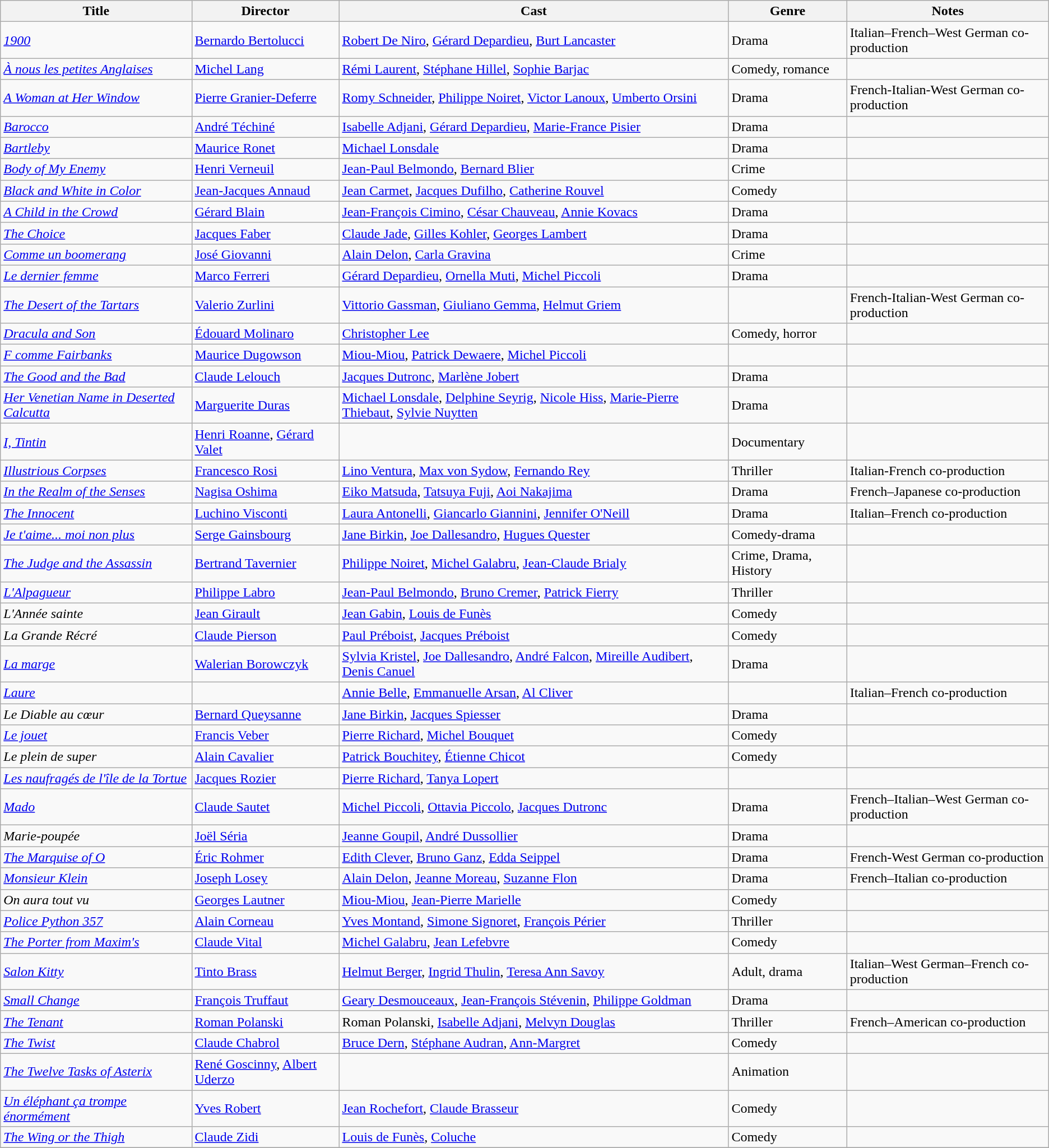<table class="wikitable">
<tr>
<th>Title</th>
<th>Director</th>
<th>Cast</th>
<th>Genre</th>
<th>Notes</th>
</tr>
<tr>
<td><em><a href='#'>1900</a></em></td>
<td><a href='#'>Bernardo Bertolucci</a></td>
<td><a href='#'>Robert De Niro</a>, <a href='#'>Gérard Depardieu</a>, <a href='#'>Burt Lancaster</a></td>
<td>Drama</td>
<td>Italian–French–West German co-production</td>
</tr>
<tr>
<td><em><a href='#'>À nous les petites Anglaises</a></em></td>
<td><a href='#'>Michel Lang</a></td>
<td><a href='#'>Rémi Laurent</a>, <a href='#'>Stéphane Hillel</a>, <a href='#'>Sophie Barjac</a></td>
<td>Comedy, romance</td>
<td></td>
</tr>
<tr>
<td><em><a href='#'>A Woman at Her Window</a></em></td>
<td><a href='#'>Pierre Granier-Deferre</a></td>
<td><a href='#'>Romy Schneider</a>, <a href='#'>Philippe Noiret</a>, <a href='#'>Victor Lanoux</a>, <a href='#'>Umberto Orsini</a></td>
<td>Drama</td>
<td>French-Italian-West German co-production</td>
</tr>
<tr>
<td><em><a href='#'>Barocco</a></em></td>
<td><a href='#'>André Téchiné</a></td>
<td><a href='#'>Isabelle Adjani</a>, <a href='#'>Gérard Depardieu</a>, <a href='#'>Marie-France Pisier</a></td>
<td>Drama</td>
<td></td>
</tr>
<tr>
<td><em><a href='#'>Bartleby</a></em></td>
<td><a href='#'>Maurice Ronet</a></td>
<td><a href='#'>Michael Lonsdale</a></td>
<td>Drama</td>
<td></td>
</tr>
<tr>
<td><em><a href='#'>Body of My Enemy</a></em></td>
<td><a href='#'>Henri Verneuil</a></td>
<td><a href='#'>Jean-Paul Belmondo</a>, <a href='#'>Bernard Blier</a></td>
<td>Crime</td>
<td></td>
</tr>
<tr>
<td><em><a href='#'>Black and White in Color</a></em></td>
<td><a href='#'>Jean-Jacques Annaud</a></td>
<td><a href='#'>Jean Carmet</a>, <a href='#'>Jacques Dufilho</a>, <a href='#'>Catherine Rouvel</a></td>
<td>Comedy</td>
<td></td>
</tr>
<tr>
<td><em><a href='#'>A Child in the Crowd</a></em></td>
<td><a href='#'>Gérard Blain</a></td>
<td><a href='#'>Jean-François Cimino</a>, <a href='#'>César Chauveau</a>, <a href='#'>Annie Kovacs</a></td>
<td>Drama</td>
<td></td>
</tr>
<tr>
<td><em><a href='#'>The Choice</a></em></td>
<td><a href='#'>Jacques Faber</a></td>
<td><a href='#'>Claude Jade</a>, <a href='#'>Gilles Kohler</a>, <a href='#'>Georges Lambert</a></td>
<td>Drama</td>
<td></td>
</tr>
<tr>
<td><em><a href='#'>Comme un boomerang</a></em></td>
<td><a href='#'>José Giovanni</a></td>
<td><a href='#'>Alain Delon</a>, <a href='#'>Carla Gravina</a></td>
<td>Crime</td>
<td></td>
</tr>
<tr>
<td><em><a href='#'>Le dernier femme</a></em></td>
<td><a href='#'>Marco Ferreri</a></td>
<td><a href='#'>Gérard Depardieu</a>, <a href='#'>Ornella Muti</a>, <a href='#'>Michel Piccoli</a></td>
<td>Drama</td>
<td></td>
</tr>
<tr>
<td><em><a href='#'>The Desert of the Tartars</a></em></td>
<td><a href='#'>Valerio Zurlini</a></td>
<td><a href='#'>Vittorio Gassman</a>, <a href='#'>Giuliano Gemma</a>, <a href='#'>Helmut Griem</a></td>
<td></td>
<td>French-Italian-West German co-production</td>
</tr>
<tr>
<td><em><a href='#'>Dracula and Son</a></em></td>
<td><a href='#'>Édouard Molinaro</a></td>
<td><a href='#'>Christopher Lee</a></td>
<td>Comedy, horror</td>
<td></td>
</tr>
<tr>
<td><em><a href='#'>F comme Fairbanks</a></em></td>
<td><a href='#'>Maurice Dugowson</a></td>
<td><a href='#'>Miou-Miou</a>, <a href='#'>Patrick Dewaere</a>, <a href='#'>Michel Piccoli</a></td>
<td></td>
<td></td>
</tr>
<tr>
<td><em><a href='#'>The Good and the Bad</a></em></td>
<td><a href='#'>Claude Lelouch</a></td>
<td><a href='#'>Jacques Dutronc</a>, <a href='#'>Marlène Jobert</a></td>
<td>Drama</td>
<td></td>
</tr>
<tr>
<td><em><a href='#'>Her Venetian Name in Deserted Calcutta</a></em></td>
<td><a href='#'>Marguerite Duras</a></td>
<td><a href='#'>Michael Lonsdale</a>, <a href='#'>Delphine Seyrig</a>, <a href='#'>Nicole Hiss</a>, <a href='#'>Marie-Pierre Thiebaut</a>, <a href='#'>Sylvie Nuytten</a></td>
<td>Drama</td>
<td></td>
</tr>
<tr>
<td><em><a href='#'>I, Tintin</a></em></td>
<td><a href='#'>Henri Roanne</a>, <a href='#'>Gérard Valet</a></td>
<td></td>
<td>Documentary</td>
<td></td>
</tr>
<tr>
<td><em><a href='#'>Illustrious Corpses</a></em></td>
<td><a href='#'>Francesco Rosi</a></td>
<td><a href='#'>Lino Ventura</a>, <a href='#'>Max von Sydow</a>, <a href='#'>Fernando Rey</a></td>
<td>Thriller</td>
<td>Italian-French co-production</td>
</tr>
<tr>
<td><em><a href='#'>In the Realm of the Senses</a></em></td>
<td><a href='#'>Nagisa Oshima</a></td>
<td><a href='#'>Eiko Matsuda</a>, <a href='#'>Tatsuya Fuji</a>, <a href='#'>Aoi Nakajima</a></td>
<td>Drama</td>
<td>French–Japanese co-production</td>
</tr>
<tr>
<td><em><a href='#'>The Innocent</a></em></td>
<td><a href='#'>Luchino Visconti</a></td>
<td><a href='#'>Laura Antonelli</a>, <a href='#'>Giancarlo Giannini</a>, <a href='#'>Jennifer O'Neill</a></td>
<td>Drama</td>
<td>Italian–French co-production</td>
</tr>
<tr>
<td><em><a href='#'>Je t'aime... moi non plus</a></em></td>
<td><a href='#'>Serge Gainsbourg</a></td>
<td><a href='#'>Jane Birkin</a>, <a href='#'>Joe Dallesandro</a>, <a href='#'>Hugues Quester</a></td>
<td>Comedy-drama</td>
<td></td>
</tr>
<tr>
<td><em><a href='#'>The Judge and the Assassin</a></em></td>
<td><a href='#'>Bertrand Tavernier</a></td>
<td><a href='#'>Philippe Noiret</a>, <a href='#'>Michel Galabru</a>, <a href='#'>Jean-Claude Brialy</a></td>
<td>Crime, Drama, History</td>
<td></td>
</tr>
<tr>
<td><em><a href='#'>L'Alpagueur</a></em></td>
<td><a href='#'>Philippe Labro</a></td>
<td><a href='#'>Jean-Paul Belmondo</a>, <a href='#'>Bruno Cremer</a>, <a href='#'>Patrick Fierry</a></td>
<td>Thriller</td>
<td></td>
</tr>
<tr>
<td><em>L'Année sainte</em></td>
<td><a href='#'>Jean Girault</a></td>
<td><a href='#'>Jean Gabin</a>, <a href='#'>Louis de Funès</a></td>
<td>Comedy</td>
<td></td>
</tr>
<tr>
<td><em>La Grande Récré</em></td>
<td><a href='#'>Claude Pierson</a></td>
<td><a href='#'>Paul Préboist</a>, <a href='#'>Jacques Préboist</a></td>
<td>Comedy</td>
<td></td>
</tr>
<tr>
<td><em><a href='#'>La marge</a></em></td>
<td><a href='#'>Walerian Borowczyk</a></td>
<td><a href='#'>Sylvia Kristel</a>, <a href='#'>Joe Dallesandro</a>, <a href='#'>André Falcon</a>, <a href='#'>Mireille Audibert</a>, <a href='#'>Denis Canuel</a></td>
<td>Drama</td>
<td></td>
</tr>
<tr>
<td><em><a href='#'>Laure</a></em></td>
<td></td>
<td><a href='#'>Annie Belle</a>, <a href='#'>Emmanuelle Arsan</a>, <a href='#'>Al Cliver</a></td>
<td></td>
<td>Italian–French co-production</td>
</tr>
<tr>
<td><em>Le Diable au cœur</em></td>
<td><a href='#'>Bernard Queysanne</a></td>
<td><a href='#'>Jane Birkin</a>, <a href='#'>Jacques Spiesser</a></td>
<td>Drama</td>
<td></td>
</tr>
<tr>
<td><em><a href='#'>Le jouet</a></em></td>
<td><a href='#'>Francis Veber</a></td>
<td><a href='#'>Pierre Richard</a>, <a href='#'>Michel Bouquet</a></td>
<td>Comedy</td>
<td></td>
</tr>
<tr>
<td><em>Le plein de super</em></td>
<td><a href='#'>Alain Cavalier</a></td>
<td><a href='#'>Patrick Bouchitey</a>, <a href='#'>Étienne Chicot</a></td>
<td>Comedy</td>
<td></td>
</tr>
<tr>
<td><em><a href='#'>Les naufragés de l'île de la Tortue</a></em></td>
<td><a href='#'>Jacques Rozier</a></td>
<td><a href='#'>Pierre Richard</a>, <a href='#'>Tanya Lopert</a></td>
<td></td>
<td></td>
</tr>
<tr>
<td><em><a href='#'>Mado</a></em></td>
<td><a href='#'>Claude Sautet</a></td>
<td><a href='#'>Michel Piccoli</a>, <a href='#'>Ottavia Piccolo</a>, <a href='#'>Jacques Dutronc</a></td>
<td>Drama</td>
<td>French–Italian–West German co-production</td>
</tr>
<tr>
<td><em>Marie-poupée</em></td>
<td><a href='#'>Joël Séria</a></td>
<td><a href='#'>Jeanne Goupil</a>, <a href='#'>André Dussollier</a></td>
<td>Drama</td>
<td></td>
</tr>
<tr>
<td><em><a href='#'>The Marquise of O</a></em></td>
<td><a href='#'>Éric Rohmer</a></td>
<td><a href='#'>Edith Clever</a>, <a href='#'>Bruno Ganz</a>, <a href='#'>Edda Seippel</a></td>
<td>Drama</td>
<td>French-West German co-production</td>
</tr>
<tr>
<td><em><a href='#'>Monsieur Klein</a></em></td>
<td><a href='#'>Joseph Losey</a></td>
<td><a href='#'>Alain Delon</a>, <a href='#'>Jeanne Moreau</a>, <a href='#'>Suzanne Flon</a></td>
<td>Drama</td>
<td>French–Italian co-production</td>
</tr>
<tr>
<td><em>On aura tout vu</em></td>
<td><a href='#'>Georges Lautner</a></td>
<td><a href='#'>Miou-Miou</a>, <a href='#'>Jean-Pierre Marielle</a></td>
<td>Comedy</td>
<td></td>
</tr>
<tr>
<td><em><a href='#'>Police Python 357</a></em></td>
<td><a href='#'>Alain Corneau</a></td>
<td><a href='#'>Yves Montand</a>, <a href='#'>Simone Signoret</a>, <a href='#'>François Périer</a></td>
<td>Thriller</td>
<td></td>
</tr>
<tr>
<td><em><a href='#'>The Porter from Maxim's</a></em></td>
<td><a href='#'>Claude Vital</a></td>
<td><a href='#'>Michel Galabru</a>, <a href='#'>Jean Lefebvre</a></td>
<td>Comedy</td>
<td></td>
</tr>
<tr>
<td><em><a href='#'>Salon Kitty</a></em></td>
<td><a href='#'>Tinto Brass</a></td>
<td><a href='#'>Helmut Berger</a>, <a href='#'>Ingrid Thulin</a>, <a href='#'>Teresa Ann Savoy</a></td>
<td>Adult, drama</td>
<td>Italian–West German–French co-production</td>
</tr>
<tr>
<td><em><a href='#'>Small Change</a></em></td>
<td><a href='#'>François Truffaut</a></td>
<td><a href='#'>Geary Desmouceaux</a>, <a href='#'>Jean-François Stévenin</a>, <a href='#'>Philippe Goldman</a></td>
<td>Drama</td>
<td></td>
</tr>
<tr>
<td><em><a href='#'>The Tenant</a></em></td>
<td><a href='#'>Roman Polanski</a></td>
<td>Roman Polanski, <a href='#'>Isabelle Adjani</a>, <a href='#'>Melvyn Douglas</a></td>
<td>Thriller</td>
<td>French–American co-production</td>
</tr>
<tr>
<td><em><a href='#'>The Twist</a></em></td>
<td><a href='#'>Claude Chabrol</a></td>
<td><a href='#'>Bruce Dern</a>, <a href='#'>Stéphane Audran</a>, <a href='#'>Ann-Margret</a></td>
<td>Comedy</td>
<td></td>
</tr>
<tr>
<td><em><a href='#'>The Twelve Tasks of Asterix</a></em></td>
<td><a href='#'>René Goscinny</a>, <a href='#'>Albert Uderzo</a></td>
<td></td>
<td>Animation</td>
<td></td>
</tr>
<tr>
<td><em><a href='#'>Un éléphant ça trompe énormément</a></em></td>
<td><a href='#'>Yves Robert</a></td>
<td><a href='#'>Jean Rochefort</a>, <a href='#'>Claude Brasseur</a></td>
<td>Comedy</td>
<td></td>
</tr>
<tr>
<td><em><a href='#'>The Wing or the Thigh</a></em></td>
<td><a href='#'>Claude Zidi</a></td>
<td><a href='#'>Louis de Funès</a>, <a href='#'>Coluche</a></td>
<td>Comedy</td>
<td></td>
</tr>
<tr>
</tr>
<tr>
</tr>
</table>
